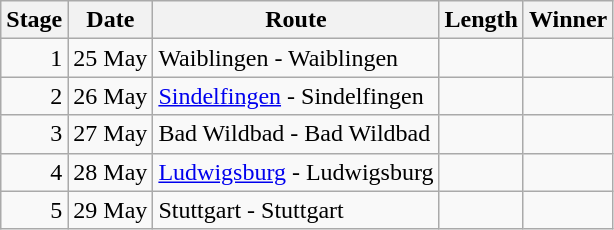<table class="wikitable sortable">
<tr>
<th>Stage</th>
<th>Date</th>
<th>Route</th>
<th>Length</th>
<th>Winner</th>
</tr>
<tr>
<td align="right">1</td>
<td>25 May</td>
<td>Waiblingen - Waiblingen</td>
<td></td>
<td></td>
</tr>
<tr>
<td align="right">2</td>
<td>26 May</td>
<td><a href='#'>Sindelfingen</a> - Sindelfingen</td>
<td></td>
<td></td>
</tr>
<tr>
<td align="right">3</td>
<td>27 May</td>
<td>Bad Wildbad - Bad Wildbad</td>
<td></td>
<td></td>
</tr>
<tr>
<td align="right">4</td>
<td>28 May</td>
<td><a href='#'>Ludwigsburg</a> - Ludwigsburg</td>
<td></td>
<td></td>
</tr>
<tr>
<td align="right">5</td>
<td>29 May</td>
<td>Stuttgart - Stuttgart</td>
<td></td>
<td></td>
</tr>
</table>
